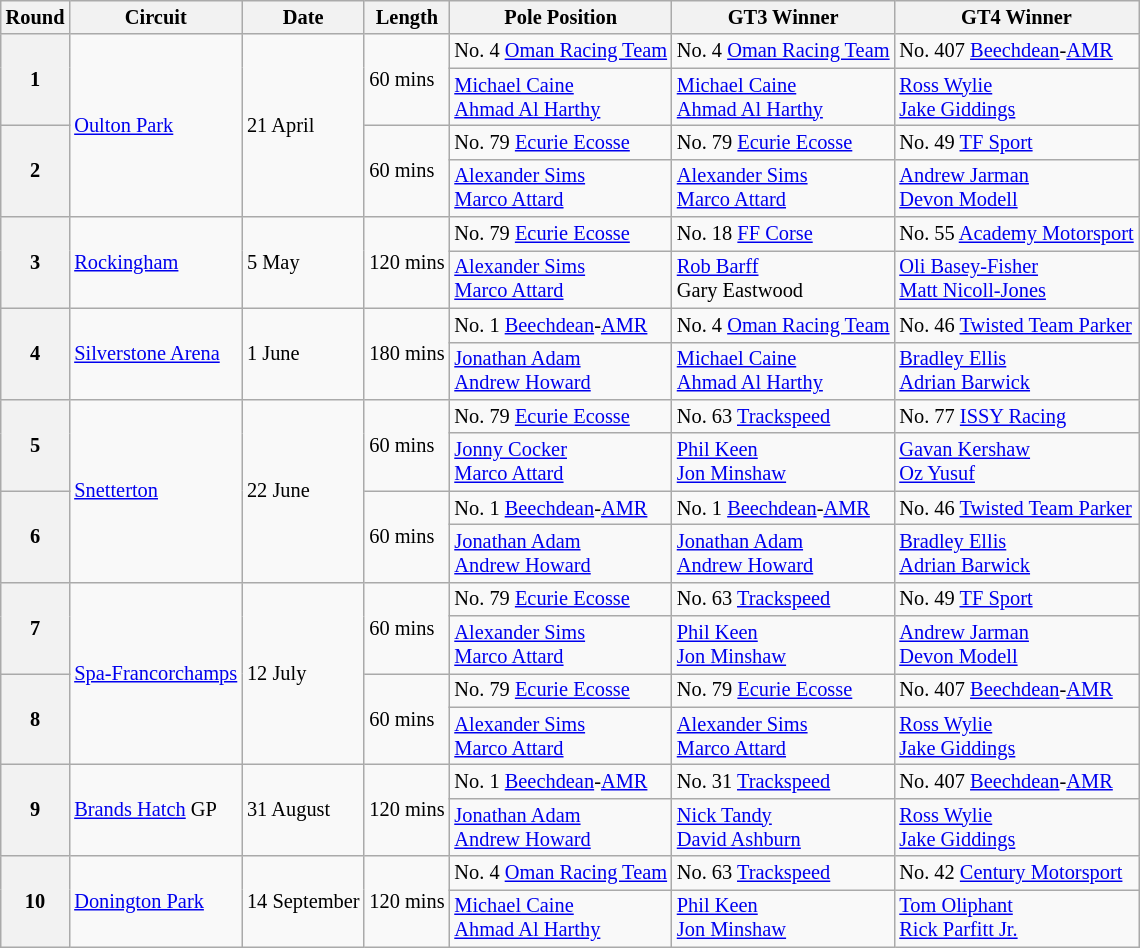<table class="wikitable" style="font-size: 85%">
<tr>
<th>Round</th>
<th>Circuit</th>
<th>Date</th>
<th>Length</th>
<th>Pole Position</th>
<th>GT3 Winner</th>
<th>GT4 Winner</th>
</tr>
<tr>
<th rowspan=2>1</th>
<td rowspan=4><a href='#'>Oulton Park</a></td>
<td rowspan=4>21 April</td>
<td rowspan=2>60 mins</td>
<td>No. 4 <a href='#'>Oman Racing Team</a></td>
<td>No. 4 <a href='#'>Oman Racing Team</a></td>
<td>No. 407 <a href='#'>Beechdean</a>-<a href='#'>AMR</a></td>
</tr>
<tr>
<td> <a href='#'>Michael Caine</a><br> <a href='#'>Ahmad Al Harthy</a></td>
<td> <a href='#'>Michael Caine</a><br> <a href='#'>Ahmad Al Harthy</a></td>
<td> <a href='#'>Ross Wylie</a><br> <a href='#'>Jake Giddings</a></td>
</tr>
<tr>
<th rowspan=2>2</th>
<td rowspan=2>60 mins</td>
<td>No. 79 <a href='#'>Ecurie Ecosse</a></td>
<td>No. 79 <a href='#'>Ecurie Ecosse</a></td>
<td>No. 49 <a href='#'>TF Sport</a></td>
</tr>
<tr>
<td> <a href='#'>Alexander Sims</a><br> <a href='#'>Marco Attard</a></td>
<td> <a href='#'>Alexander Sims</a><br> <a href='#'>Marco Attard</a></td>
<td> <a href='#'>Andrew Jarman</a><br> <a href='#'>Devon Modell</a></td>
</tr>
<tr>
<th rowspan=2>3</th>
<td rowspan=2><a href='#'>Rockingham</a></td>
<td rowspan=2>5 May</td>
<td rowspan=2>120 mins</td>
<td>No. 79 <a href='#'>Ecurie Ecosse</a></td>
<td>No. 18 <a href='#'>FF Corse</a></td>
<td>No. 55 <a href='#'>Academy Motorsport</a></td>
</tr>
<tr>
<td> <a href='#'>Alexander Sims</a><br> <a href='#'>Marco Attard</a></td>
<td> <a href='#'>Rob Barff</a><br> Gary Eastwood</td>
<td> <a href='#'>Oli Basey-Fisher</a><br> <a href='#'>Matt Nicoll-Jones</a></td>
</tr>
<tr>
<th rowspan=2>4</th>
<td rowspan=2><a href='#'>Silverstone Arena</a></td>
<td rowspan=2>1 June</td>
<td rowspan=2>180 mins</td>
<td>No. 1 <a href='#'>Beechdean</a>-<a href='#'>AMR</a></td>
<td>No. 4 <a href='#'>Oman Racing Team</a></td>
<td>No. 46 <a href='#'>Twisted Team Parker</a></td>
</tr>
<tr>
<td> <a href='#'>Jonathan Adam</a><br> <a href='#'>Andrew Howard</a></td>
<td> <a href='#'>Michael Caine</a><br> <a href='#'>Ahmad Al Harthy</a></td>
<td> <a href='#'>Bradley Ellis</a><br> <a href='#'>Adrian Barwick</a></td>
</tr>
<tr>
<th rowspan=2>5</th>
<td rowspan=4><a href='#'>Snetterton</a></td>
<td rowspan=4>22 June</td>
<td rowspan=2>60 mins</td>
<td>No. 79 <a href='#'>Ecurie Ecosse</a></td>
<td>No. 63 <a href='#'>Trackspeed</a></td>
<td>No. 77 <a href='#'>ISSY Racing</a></td>
</tr>
<tr>
<td> <a href='#'>Jonny Cocker</a><br> <a href='#'>Marco Attard</a></td>
<td> <a href='#'>Phil Keen</a><br> <a href='#'>Jon Minshaw</a></td>
<td> <a href='#'>Gavan Kershaw</a><br> <a href='#'>Oz Yusuf</a></td>
</tr>
<tr>
<th rowspan=2>6</th>
<td rowspan=2>60 mins</td>
<td>No. 1 <a href='#'>Beechdean</a>-<a href='#'>AMR</a></td>
<td>No. 1 <a href='#'>Beechdean</a>-<a href='#'>AMR</a></td>
<td>No. 46 <a href='#'>Twisted Team Parker</a></td>
</tr>
<tr>
<td> <a href='#'>Jonathan Adam</a><br> <a href='#'>Andrew Howard</a></td>
<td> <a href='#'>Jonathan Adam</a><br> <a href='#'>Andrew Howard</a></td>
<td> <a href='#'>Bradley Ellis</a><br> <a href='#'>Adrian Barwick</a></td>
</tr>
<tr>
<th rowspan=2>7</th>
<td rowspan=4><a href='#'>Spa-Francorchamps</a></td>
<td rowspan=4>12 July</td>
<td rowspan=2>60 mins</td>
<td>No. 79 <a href='#'>Ecurie Ecosse</a></td>
<td>No. 63 <a href='#'>Trackspeed</a></td>
<td>No. 49 <a href='#'>TF Sport</a></td>
</tr>
<tr>
<td> <a href='#'>Alexander Sims</a><br> <a href='#'>Marco Attard</a></td>
<td> <a href='#'>Phil Keen</a><br> <a href='#'>Jon Minshaw</a></td>
<td> <a href='#'>Andrew Jarman</a><br> <a href='#'>Devon Modell</a></td>
</tr>
<tr>
<th rowspan=2>8</th>
<td rowspan=2>60 mins</td>
<td>No. 79 <a href='#'>Ecurie Ecosse</a></td>
<td>No. 79 <a href='#'>Ecurie Ecosse</a></td>
<td>No. 407 <a href='#'>Beechdean</a>-<a href='#'>AMR</a></td>
</tr>
<tr>
<td> <a href='#'>Alexander Sims</a><br> <a href='#'>Marco Attard</a></td>
<td> <a href='#'>Alexander Sims</a><br> <a href='#'>Marco Attard</a></td>
<td> <a href='#'>Ross Wylie</a><br> <a href='#'>Jake Giddings</a></td>
</tr>
<tr>
<th rowspan=2>9</th>
<td rowspan=2><a href='#'>Brands Hatch</a> GP</td>
<td rowspan=2>31 August</td>
<td rowspan=2>120 mins</td>
<td>No. 1 <a href='#'>Beechdean</a>-<a href='#'>AMR</a></td>
<td>No. 31 <a href='#'>Trackspeed</a></td>
<td>No. 407 <a href='#'>Beechdean</a>-<a href='#'>AMR</a></td>
</tr>
<tr>
<td> <a href='#'>Jonathan Adam</a><br> <a href='#'>Andrew Howard</a></td>
<td> <a href='#'>Nick Tandy</a><br> <a href='#'>David Ashburn</a></td>
<td> <a href='#'>Ross Wylie</a><br> <a href='#'>Jake Giddings</a></td>
</tr>
<tr>
<th rowspan=2>10</th>
<td rowspan=2><a href='#'>Donington Park</a></td>
<td rowspan=2>14 September</td>
<td rowspan=2>120 mins</td>
<td>No. 4 <a href='#'>Oman Racing Team</a></td>
<td>No. 63 <a href='#'>Trackspeed</a></td>
<td>No. 42 <a href='#'>Century Motorsport</a></td>
</tr>
<tr>
<td> <a href='#'>Michael Caine</a><br> <a href='#'>Ahmad Al Harthy</a></td>
<td> <a href='#'>Phil Keen</a><br> <a href='#'>Jon Minshaw</a></td>
<td> <a href='#'>Tom Oliphant</a><br> <a href='#'>Rick Parfitt Jr.</a></td>
</tr>
</table>
